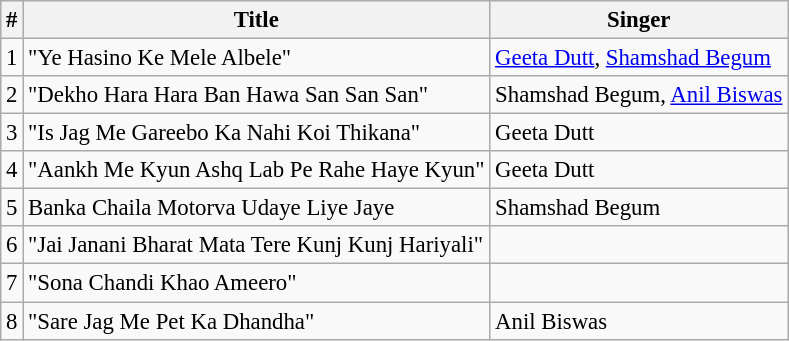<table class="wikitable" style="font-size:95%;">
<tr>
<th>#</th>
<th>Title</th>
<th>Singer</th>
</tr>
<tr>
<td>1</td>
<td>"Ye Hasino Ke Mele Albele"</td>
<td><a href='#'>Geeta Dutt</a>, <a href='#'>Shamshad Begum</a></td>
</tr>
<tr>
<td>2</td>
<td>"Dekho Hara Hara Ban Hawa San San San"</td>
<td>Shamshad Begum, <a href='#'>Anil Biswas</a></td>
</tr>
<tr>
<td>3</td>
<td>"Is Jag Me Gareebo Ka Nahi Koi Thikana"</td>
<td>Geeta Dutt</td>
</tr>
<tr>
<td>4</td>
<td>"Aankh Me Kyun Ashq Lab Pe Rahe Haye Kyun"</td>
<td>Geeta Dutt</td>
</tr>
<tr>
<td>5</td>
<td>Banka Chaila Motorva Udaye Liye Jaye</td>
<td>Shamshad Begum</td>
</tr>
<tr>
<td>6</td>
<td>"Jai Janani Bharat Mata Tere Kunj Kunj Hariyali"</td>
<td></td>
</tr>
<tr>
<td>7</td>
<td>"Sona Chandi Khao Ameero"</td>
<td></td>
</tr>
<tr>
<td>8</td>
<td>"Sare Jag Me Pet Ka Dhandha"</td>
<td>Anil Biswas</td>
</tr>
</table>
